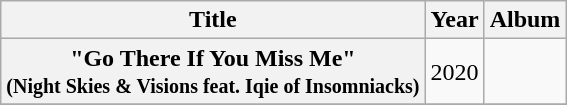<table class="wikitable plainrowheaders" border="1" style="text-align:center;">
<tr>
<th scope="col">Title</th>
<th scope="col">Year</th>
<th scope="col">Album</th>
</tr>
<tr>
<th scope="row">"Go There If You Miss Me"<br><small>(Night Skies & Visions feat. Iqie of Insomniacks)</small></th>
<td>2020</td>
<td></td>
</tr>
<tr>
</tr>
</table>
